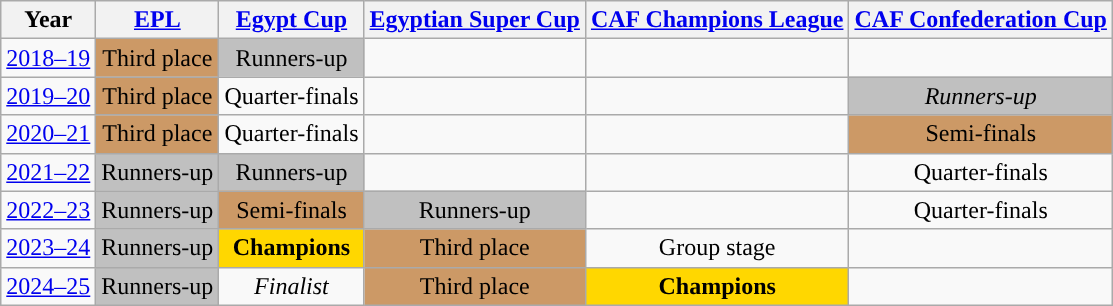<table class="wikitable collapsible " style="text-align: center;">
<tr>
<th>Year</th>
<th><a href='#'>EPL</a></th>
<th><a href='#'>Egypt Cup</a></th>
<th><a href='#'>Egyptian Super Cup</a></th>
<th><a href='#'>CAF Champions League</a></th>
<th><a href='#'>CAF Confederation Cup</a></th>
</tr>
<tr>
<td><a href='#'>2018–19</a></td>
<td bgcolor="#cc9966">Third place</td>
<td bgcolor=silver>Runners-up</td>
<td><em></em></td>
<td><em></em></td>
<td><em></em></td>
</tr>
<tr>
<td><a href='#'>2019–20</a></td>
<td bgcolor="#cc9966">Third place</td>
<td>Quarter-finals</td>
<td><em></em></td>
<td><em></em></td>
<td bgcolor=silver><em>Runners-up</em></td>
</tr>
<tr>
<td><a href='#'>2020–21</a></td>
<td bgcolor="#cc9966">Third place</td>
<td>Quarter-finals</td>
<td><em></em></td>
<td><em></em></td>
<td bgcolor="#cc9966">Semi-finals</td>
</tr>
<tr>
<td><a href='#'>2021–22</a></td>
<td bgcolor=silver>Runners-up</td>
<td bgcolor=silver>Runners-up</td>
<td><em></em></td>
<td><em></em></td>
<td>Quarter-finals</td>
</tr>
<tr>
<td><a href='#'>2022–23</a></td>
<td bgcolor=silver>Runners-up</td>
<td bgcolor="#cc9966">Semi-finals</td>
<td bgcolor=silver>Runners-up</td>
<td><em></em></td>
<td>Quarter-finals</td>
</tr>
<tr>
<td><a href='#'>2023–24</a></td>
<td bgcolor=silver>Runners-up</td>
<td bgcolor=gold><strong>Champions</strong></td>
<td bgcolor="#cc9966">Third place</td>
<td>Group stage</td>
<td><em></em></td>
</tr>
<tr>
<td><a href='#'>2024–25</a></td>
<td bgcolor=silver>Runners-up</td>
<td bgcolor=><em>Finalist</em></td>
<td bgcolor="#cc9966">Third place</td>
<td bgcolor=gold><strong>Champions</strong></td>
<td><em></em></td>
</tr>
</table>
